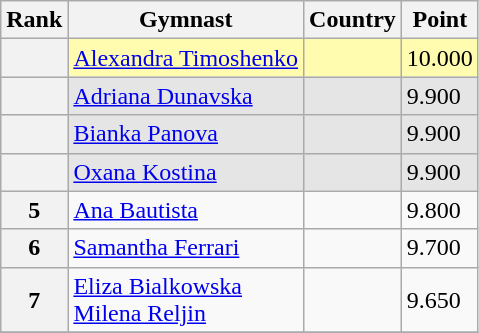<table class="wikitable sortable">
<tr>
<th>Rank</th>
<th>Gymnast</th>
<th>Country</th>
<th>Point</th>
</tr>
<tr bgcolor=fffcaf>
<th></th>
<td><a href='#'>Alexandra Timoshenko</a></td>
<td></td>
<td>10.000</td>
</tr>
<tr bgcolor=e5e5e5>
<th></th>
<td><a href='#'>Adriana Dunavska</a></td>
<td></td>
<td>9.900</td>
</tr>
<tr bgcolor=e5e5e5>
<th></th>
<td><a href='#'>Bianka Panova</a></td>
<td></td>
<td>9.900</td>
</tr>
<tr bgcolor=e5e5e5>
<th></th>
<td><a href='#'>Oxana Kostina</a></td>
<td></td>
<td>9.900</td>
</tr>
<tr>
<th>5</th>
<td><a href='#'>Ana Bautista</a></td>
<td></td>
<td>9.800</td>
</tr>
<tr>
<th>6</th>
<td><a href='#'>Samantha Ferrari</a></td>
<td></td>
<td>9.700</td>
</tr>
<tr>
<th>7</th>
<td><a href='#'>Eliza Bialkowska</a><br><a href='#'>Milena Reljin</a></td>
<td><br></td>
<td>9.650</td>
</tr>
<tr>
</tr>
</table>
